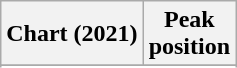<table class="wikitable sortable plainrowheaders" style="text-align:center">
<tr>
<th scope="col">Chart (2021)</th>
<th scope="col">Peak<br> position</th>
</tr>
<tr>
</tr>
<tr>
</tr>
</table>
